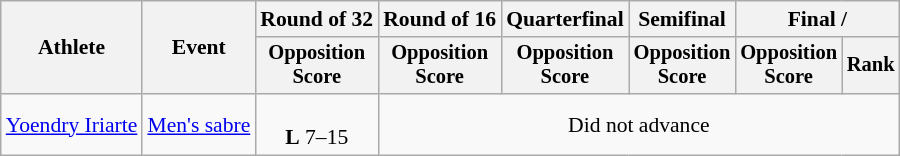<table class="wikitable" style="font-size:90%">
<tr>
<th rowspan=2>Athlete</th>
<th rowspan=2>Event</th>
<th>Round of 32</th>
<th>Round of 16</th>
<th>Quarterfinal</th>
<th>Semifinal</th>
<th colspan=2>Final / </th>
</tr>
<tr style="font-size:95%">
<th>Opposition<br>Score</th>
<th>Opposition<br>Score</th>
<th>Opposition<br>Score</th>
<th>Opposition<br>Score</th>
<th>Opposition<br>Score</th>
<th>Rank</th>
</tr>
<tr align=center>
<td align=left><a href='#'>Yoendry Iriarte</a></td>
<td align=left><a href='#'>Men's sabre</a></td>
<td><br><strong>L</strong> 7–15</td>
<td colspan=5>Did not advance</td>
</tr>
</table>
